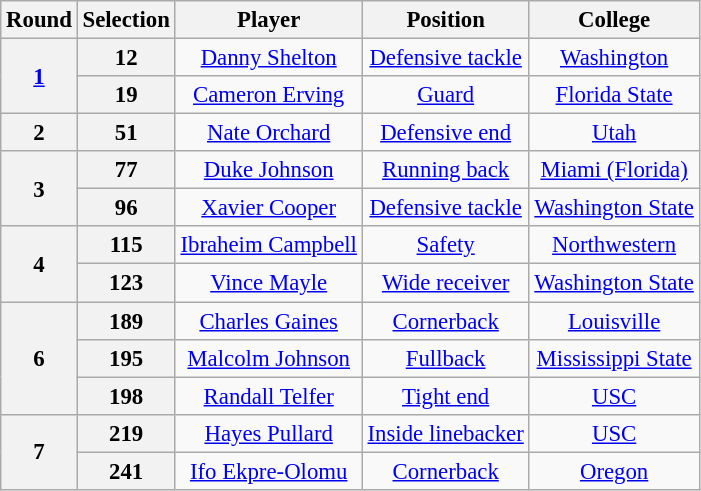<table class="wikitable" style="font-size: 95%; text-align: center;">
<tr>
<th>Round</th>
<th>Selection</th>
<th>Player</th>
<th>Position</th>
<th>College</th>
</tr>
<tr>
<th rowspan=2><a href='#'>1</a></th>
<th>12</th>
<td><a href='#'>Danny Shelton</a></td>
<td><a href='#'>Defensive tackle</a></td>
<td><a href='#'>Washington</a></td>
</tr>
<tr>
<th>19</th>
<td><a href='#'>Cameron Erving</a></td>
<td><a href='#'>Guard</a></td>
<td><a href='#'>Florida State</a></td>
</tr>
<tr>
<th>2</th>
<th>51</th>
<td><a href='#'>Nate Orchard</a></td>
<td><a href='#'>Defensive end</a></td>
<td><a href='#'>Utah</a></td>
</tr>
<tr>
<th rowspan=2>3</th>
<th>77</th>
<td><a href='#'>Duke Johnson</a></td>
<td><a href='#'>Running back</a></td>
<td><a href='#'>Miami (Florida)</a></td>
</tr>
<tr>
<th>96</th>
<td><a href='#'>Xavier Cooper</a></td>
<td><a href='#'>Defensive tackle</a></td>
<td><a href='#'>Washington State</a></td>
</tr>
<tr>
<th rowspan=2>4</th>
<th>115</th>
<td><a href='#'>Ibraheim Campbell</a></td>
<td><a href='#'>Safety</a></td>
<td><a href='#'>Northwestern</a></td>
</tr>
<tr>
<th>123</th>
<td><a href='#'>Vince Mayle</a></td>
<td><a href='#'>Wide receiver</a></td>
<td><a href='#'>Washington State</a></td>
</tr>
<tr>
<th rowspan=3>6</th>
<th>189</th>
<td><a href='#'>Charles Gaines</a></td>
<td><a href='#'>Cornerback</a></td>
<td><a href='#'>Louisville</a></td>
</tr>
<tr>
<th>195</th>
<td><a href='#'>Malcolm Johnson</a></td>
<td><a href='#'>Fullback</a></td>
<td><a href='#'>Mississippi State</a></td>
</tr>
<tr>
<th>198</th>
<td><a href='#'>Randall Telfer</a></td>
<td><a href='#'>Tight end</a></td>
<td><a href='#'>USC</a></td>
</tr>
<tr>
<th rowspan=2>7</th>
<th>219</th>
<td><a href='#'>Hayes Pullard</a></td>
<td><a href='#'>Inside linebacker</a></td>
<td><a href='#'>USC</a></td>
</tr>
<tr>
<th>241</th>
<td><a href='#'>Ifo Ekpre-Olomu</a></td>
<td><a href='#'>Cornerback</a></td>
<td><a href='#'>Oregon</a></td>
</tr>
</table>
